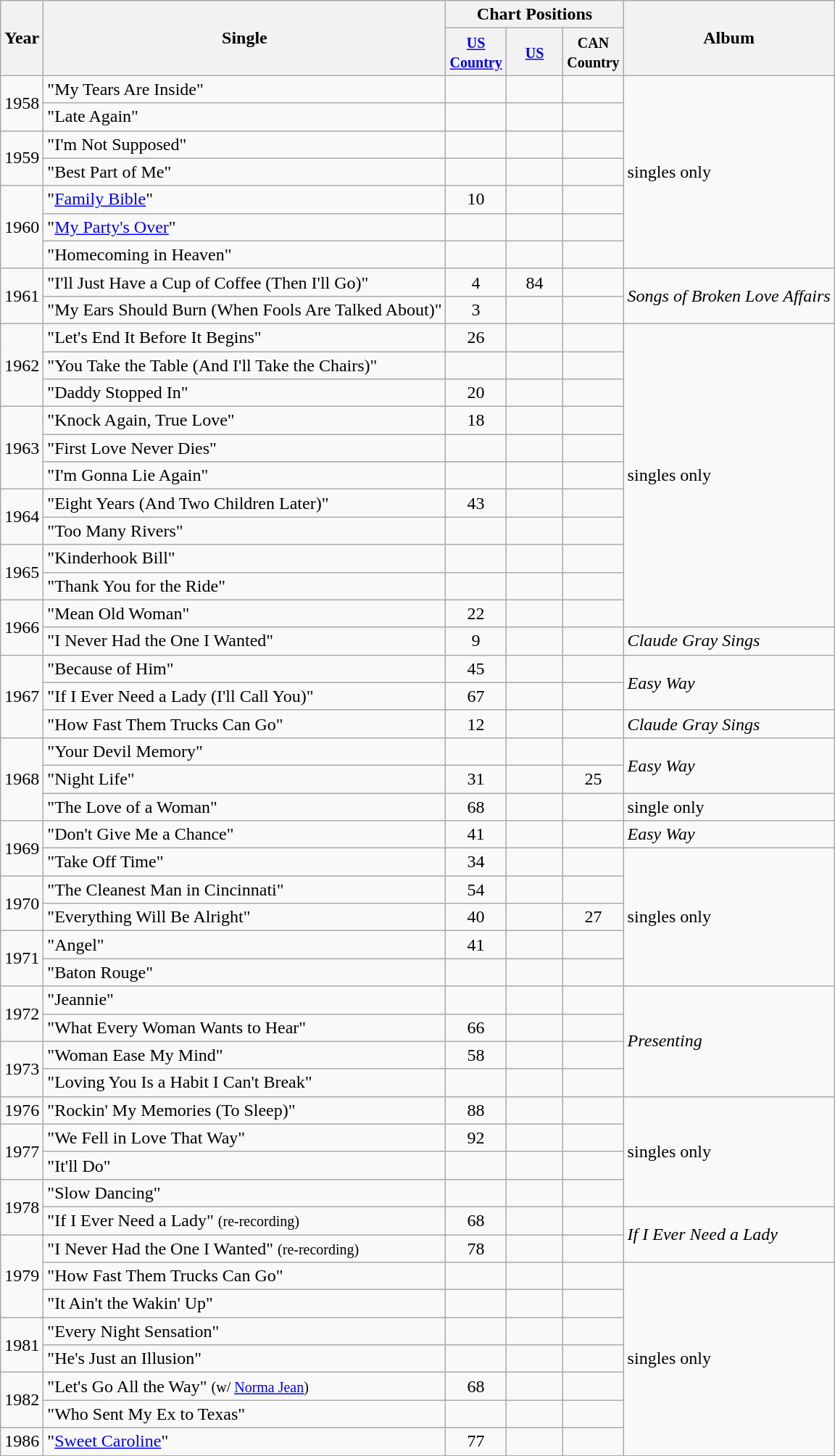<table class="wikitable">
<tr>
<th rowspan="2">Year</th>
<th rowspan="2">Single</th>
<th colspan="3">Chart Positions</th>
<th rowspan="2">Album</th>
</tr>
<tr>
<th width="45"><small><a href='#'>US Country</a></small></th>
<th width="45"><small><a href='#'>US</a></small></th>
<th width="45"><small>CAN Country</small></th>
</tr>
<tr>
<td rowspan="2">1958</td>
<td>"My Tears Are Inside"</td>
<td></td>
<td></td>
<td></td>
<td rowspan="7">singles only</td>
</tr>
<tr>
<td>"Late Again"</td>
<td></td>
<td></td>
<td></td>
</tr>
<tr>
<td rowspan="2">1959</td>
<td>"I'm Not Supposed"</td>
<td></td>
<td></td>
<td></td>
</tr>
<tr>
<td>"Best Part of Me"</td>
<td></td>
<td></td>
<td></td>
</tr>
<tr>
<td rowspan="3">1960</td>
<td>"<a href='#'>Family Bible</a>"</td>
<td align="center">10</td>
<td></td>
<td></td>
</tr>
<tr>
<td>"<a href='#'>My Party's Over</a>"</td>
<td></td>
<td></td>
<td></td>
</tr>
<tr>
<td>"Homecoming in Heaven"</td>
<td></td>
<td></td>
<td></td>
</tr>
<tr>
<td rowspan="2">1961</td>
<td>"I'll Just Have a Cup of Coffee (Then I'll Go)"</td>
<td align="center">4</td>
<td align="center">84</td>
<td></td>
<td rowspan="2"><em>Songs of Broken Love Affairs</em></td>
</tr>
<tr>
<td>"My Ears Should Burn (When Fools Are Talked About)"</td>
<td align="center">3</td>
<td></td>
<td></td>
</tr>
<tr>
<td rowspan="3">1962</td>
<td>"Let's End It Before It Begins"</td>
<td align="center">26</td>
<td></td>
<td></td>
<td rowspan="11">singles only</td>
</tr>
<tr>
<td>"You Take the Table (And I'll Take the Chairs)"</td>
<td></td>
<td></td>
<td></td>
</tr>
<tr>
<td>"Daddy Stopped In"</td>
<td align="center">20</td>
<td></td>
<td></td>
</tr>
<tr>
<td rowspan="3">1963</td>
<td>"Knock Again, True Love"</td>
<td align="center">18</td>
<td></td>
<td></td>
</tr>
<tr>
<td>"First Love Never Dies"</td>
<td></td>
<td></td>
<td></td>
</tr>
<tr>
<td>"I'm Gonna Lie Again"</td>
<td></td>
<td></td>
<td></td>
</tr>
<tr>
<td rowspan="2">1964</td>
<td>"Eight Years (And Two Children Later)"</td>
<td align="center">43</td>
<td></td>
<td></td>
</tr>
<tr>
<td>"Too Many Rivers"</td>
<td></td>
<td></td>
<td></td>
</tr>
<tr>
<td rowspan="2">1965</td>
<td>"Kinderhook Bill"</td>
<td></td>
<td></td>
<td></td>
</tr>
<tr>
<td>"Thank You for the Ride"</td>
<td></td>
<td></td>
<td></td>
</tr>
<tr>
<td rowspan="2">1966</td>
<td>"Mean Old Woman"</td>
<td align="center">22</td>
<td></td>
<td></td>
</tr>
<tr>
<td>"I Never Had the One I Wanted"</td>
<td align="center">9</td>
<td></td>
<td></td>
<td><em>Claude Gray Sings</em></td>
</tr>
<tr>
<td rowspan="3">1967</td>
<td>"Because of Him"</td>
<td align="center">45</td>
<td></td>
<td></td>
<td rowspan="2"><em>Easy Way</em></td>
</tr>
<tr>
<td>"If I Ever Need a Lady (I'll Call You)"</td>
<td align="center">67</td>
<td></td>
<td></td>
</tr>
<tr>
<td>"How Fast Them Trucks Can Go"</td>
<td align="center">12</td>
<td></td>
<td></td>
<td><em>Claude Gray Sings</em></td>
</tr>
<tr>
<td rowspan="3">1968</td>
<td>"Your Devil Memory"</td>
<td></td>
<td></td>
<td></td>
<td rowspan="2"><em>Easy Way</em></td>
</tr>
<tr>
<td>"Night Life"</td>
<td align="center">31</td>
<td></td>
<td align="center">25</td>
</tr>
<tr>
<td>"The Love of a Woman"</td>
<td align="center">68</td>
<td></td>
<td></td>
<td>single only</td>
</tr>
<tr>
<td rowspan="2">1969</td>
<td>"Don't Give Me a Chance"</td>
<td align="center">41</td>
<td></td>
<td></td>
<td><em>Easy Way</em></td>
</tr>
<tr>
<td>"Take Off Time"</td>
<td align="center">34</td>
<td></td>
<td></td>
<td rowspan="5">singles only</td>
</tr>
<tr>
<td rowspan="2">1970</td>
<td>"The Cleanest Man in Cincinnati"</td>
<td align="center">54</td>
<td></td>
<td></td>
</tr>
<tr>
<td>"Everything Will Be Alright"</td>
<td align="center">40</td>
<td></td>
<td align="center">27</td>
</tr>
<tr>
<td rowspan="2">1971</td>
<td>"Angel"</td>
<td align="center">41</td>
<td></td>
<td></td>
</tr>
<tr>
<td>"Baton Rouge"</td>
<td></td>
<td></td>
<td></td>
</tr>
<tr>
<td rowspan="2">1972</td>
<td>"Jeannie"</td>
<td></td>
<td></td>
<td></td>
<td rowspan="4"><em>Presenting</em></td>
</tr>
<tr>
<td>"What Every Woman Wants to Hear"</td>
<td align="center">66</td>
<td></td>
<td></td>
</tr>
<tr>
<td rowspan="2">1973</td>
<td>"Woman Ease My Mind"</td>
<td align="center">58</td>
<td></td>
<td></td>
</tr>
<tr>
<td>"Loving You Is a Habit I Can't Break"</td>
<td></td>
<td></td>
<td></td>
</tr>
<tr>
<td>1976</td>
<td>"Rockin' My Memories (To Sleep)"</td>
<td align="center">88</td>
<td></td>
<td></td>
<td rowspan="4">singles only</td>
</tr>
<tr>
<td rowspan="2">1977</td>
<td>"We Fell in Love That Way"</td>
<td align="center">92</td>
<td></td>
<td></td>
</tr>
<tr>
<td>"It'll Do"</td>
<td></td>
<td></td>
<td></td>
</tr>
<tr>
<td rowspan="2">1978</td>
<td>"Slow Dancing"</td>
<td></td>
<td></td>
<td></td>
</tr>
<tr>
<td>"If I Ever Need a Lady" <small>(re-recording)</small></td>
<td align="center">68</td>
<td></td>
<td></td>
<td rowspan="2"><em>If I Ever Need a Lady</em></td>
</tr>
<tr>
<td rowspan="3">1979</td>
<td>"I Never Had the One I Wanted" <small>(re-recording)</small></td>
<td align="center">78</td>
<td></td>
<td></td>
</tr>
<tr>
<td>"How Fast Them Trucks Can Go"</td>
<td></td>
<td></td>
<td></td>
<td rowspan="7">singles only</td>
</tr>
<tr>
<td>"It Ain't the Wakin' Up"</td>
<td></td>
<td></td>
<td></td>
</tr>
<tr>
<td rowspan="2">1981</td>
<td>"Every Night Sensation"</td>
<td></td>
<td></td>
<td></td>
</tr>
<tr>
<td>"He's Just an Illusion"</td>
<td></td>
<td></td>
<td></td>
</tr>
<tr>
<td rowspan="2">1982</td>
<td>"Let's Go All the Way" <small>(w/ <a href='#'>Norma Jean</a>)</small></td>
<td align="center">68</td>
<td></td>
<td></td>
</tr>
<tr>
<td>"Who Sent My Ex to Texas"</td>
<td></td>
<td></td>
<td></td>
</tr>
<tr>
<td>1986</td>
<td>"<a href='#'>Sweet Caroline</a>"</td>
<td align="center">77</td>
<td></td>
<td></td>
</tr>
</table>
